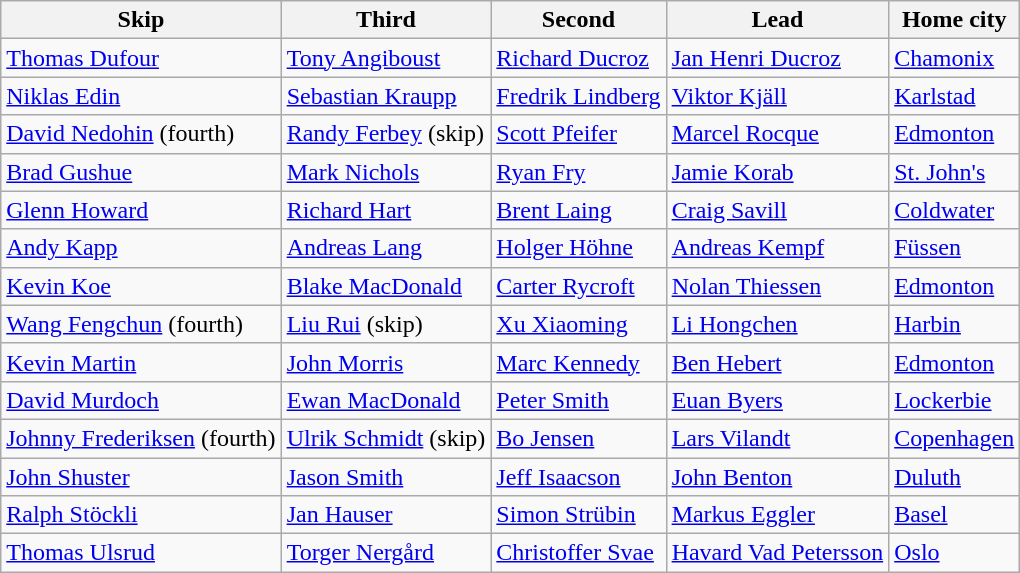<table class="wikitable" border="1">
<tr>
<th>Skip</th>
<th>Third</th>
<th>Second</th>
<th>Lead</th>
<th>Home city</th>
</tr>
<tr>
<td><a href='#'>Thomas Dufour</a></td>
<td><a href='#'>Tony Angiboust</a></td>
<td><a href='#'>Richard Ducroz</a></td>
<td><a href='#'>Jan Henri Ducroz</a></td>
<td> <a href='#'>Chamonix</a></td>
</tr>
<tr>
<td><a href='#'>Niklas Edin</a></td>
<td><a href='#'>Sebastian Kraupp</a></td>
<td><a href='#'>Fredrik Lindberg</a></td>
<td><a href='#'>Viktor Kjäll</a></td>
<td> <a href='#'>Karlstad</a></td>
</tr>
<tr>
<td><a href='#'>David Nedohin</a> (fourth)</td>
<td><a href='#'>Randy Ferbey</a> (skip)</td>
<td><a href='#'>Scott Pfeifer</a></td>
<td><a href='#'>Marcel Rocque</a></td>
<td> <a href='#'>Edmonton</a></td>
</tr>
<tr>
<td><a href='#'>Brad Gushue</a></td>
<td><a href='#'>Mark Nichols</a></td>
<td><a href='#'>Ryan Fry</a></td>
<td><a href='#'>Jamie Korab</a></td>
<td> <a href='#'>St. John's</a></td>
</tr>
<tr>
<td><a href='#'>Glenn Howard</a></td>
<td><a href='#'>Richard Hart</a></td>
<td><a href='#'>Brent Laing</a></td>
<td><a href='#'>Craig Savill</a></td>
<td> <a href='#'>Coldwater</a></td>
</tr>
<tr>
<td><a href='#'>Andy Kapp</a></td>
<td><a href='#'>Andreas Lang</a></td>
<td><a href='#'>Holger Höhne</a></td>
<td><a href='#'>Andreas Kempf</a></td>
<td> <a href='#'>Füssen</a></td>
</tr>
<tr>
<td><a href='#'>Kevin Koe</a></td>
<td><a href='#'>Blake MacDonald</a></td>
<td><a href='#'>Carter Rycroft</a></td>
<td><a href='#'>Nolan Thiessen</a></td>
<td> <a href='#'>Edmonton</a></td>
</tr>
<tr>
<td><a href='#'>Wang Fengchun</a> (fourth)</td>
<td><a href='#'>Liu Rui</a> (skip)</td>
<td><a href='#'>Xu Xiaoming</a></td>
<td><a href='#'>Li Hongchen</a></td>
<td> <a href='#'>Harbin</a></td>
</tr>
<tr>
<td><a href='#'>Kevin Martin</a></td>
<td><a href='#'>John Morris</a></td>
<td><a href='#'>Marc Kennedy</a></td>
<td><a href='#'>Ben Hebert</a></td>
<td> <a href='#'>Edmonton</a></td>
</tr>
<tr>
<td><a href='#'>David Murdoch</a></td>
<td><a href='#'>Ewan MacDonald</a></td>
<td><a href='#'>Peter Smith</a></td>
<td><a href='#'>Euan Byers</a></td>
<td> <a href='#'>Lockerbie</a></td>
</tr>
<tr>
<td><a href='#'>Johnny Frederiksen</a> (fourth)</td>
<td><a href='#'>Ulrik Schmidt</a> (skip)</td>
<td><a href='#'>Bo Jensen</a></td>
<td><a href='#'>Lars Vilandt</a></td>
<td> <a href='#'>Copenhagen</a></td>
</tr>
<tr>
<td><a href='#'>John Shuster</a></td>
<td><a href='#'>Jason Smith</a></td>
<td><a href='#'>Jeff Isaacson</a></td>
<td><a href='#'>John Benton</a></td>
<td> <a href='#'>Duluth</a></td>
</tr>
<tr>
<td><a href='#'>Ralph Stöckli</a></td>
<td><a href='#'>Jan Hauser</a></td>
<td><a href='#'>Simon Strübin</a></td>
<td><a href='#'>Markus Eggler</a></td>
<td> <a href='#'>Basel</a></td>
</tr>
<tr>
<td><a href='#'>Thomas Ulsrud</a></td>
<td><a href='#'>Torger Nergård</a></td>
<td><a href='#'>Christoffer Svae</a></td>
<td><a href='#'>Havard Vad Petersson</a></td>
<td> <a href='#'>Oslo</a></td>
</tr>
</table>
